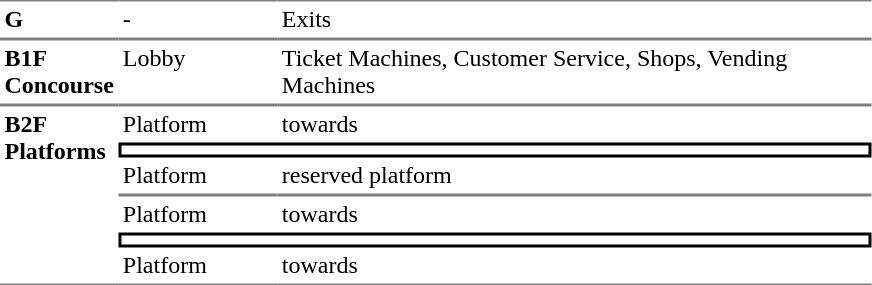<table border=0 cellspacing=0 cellpadding=3>
<tr>
<td style="border-top:solid 1px gray;border-bottom:solid 1px gray" width=50 valign=top><strong>G</strong></td>
<td style="border-top:solid 1px gray;border-bottom:solid 1px gray;" width=100 valign=top>-</td>
<td style="border-top:solid 1px gray;border-bottom:solid 1px gray;" width=390 valign=top>Exits</td>
</tr>
<tr>
<td style="border-bottom:solid 1px gray; border-top:solid 1px gray;" valign=top width=50><strong>B1F<br>Concourse</strong></td>
<td style="border-bottom:solid 1px gray; border-top:solid 1px gray;" valign=top width=100>Lobby</td>
<td style="border-bottom:solid 1px gray; border-top:solid 1px gray;" valign=top width=390>Ticket Machines, Customer Service, Shops, Vending Machines</td>
</tr>
<tr>
<td style="border-top:solid 1px gray;border-bottom:solid 1px gray" rowspan=6 valign=top><strong>B2F<br>Platforms</strong></td>
<td style="border-top:solid 1px gray" valign=top>Platform</td>
<td style="border-top:solid 1px gray" valign=top>  towards  </td>
</tr>
<tr>
<td style="border-right:solid 2px black;border-left:solid 2px black;border-top:solid 2px black;border-bottom:solid 2px black;text-align:center;" colspan=2></td>
</tr>
<tr>
<td style="border-bottom:solid 1px gray" valign=top>Platform</td>
<td style="border-bottom:solid 1px gray" valign=top>  reserved platform</td>
</tr>
<tr>
<td style="border-top:solid 1px gray" valign=top>Platform</td>
<td style="border-top:solid 1px gray" valign=top>  towards  </td>
</tr>
<tr>
<td style="border-right:solid 2px black;border-left:solid 2px black;border-top:solid 2px black;border-bottom:solid 2px black;text-align:center;" colspan=2></td>
</tr>
<tr>
<td style="border-bottom:solid 1px gray" valign=top>Platform</td>
<td style="border-bottom:solid 1px gray" valign=top>  towards   </td>
</tr>
</table>
